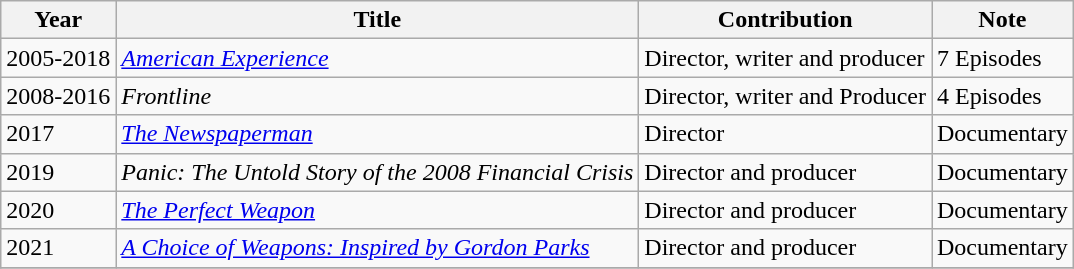<table class="wikitable sortable">
<tr>
<th>Year</th>
<th>Title</th>
<th>Contribution</th>
<th>Note</th>
</tr>
<tr>
<td>2005-2018</td>
<td><em><a href='#'>American Experience</a></em></td>
<td>Director, writer and producer</td>
<td>7 Episodes</td>
</tr>
<tr>
<td>2008-2016</td>
<td><em>Frontline</em></td>
<td>Director, writer and Producer</td>
<td>4 Episodes</td>
</tr>
<tr>
<td>2017</td>
<td><em><a href='#'>The Newspaperman</a></em></td>
<td>Director</td>
<td>Documentary</td>
</tr>
<tr>
<td>2019</td>
<td><em>Panic: The Untold Story of the 2008 Financial Crisis</em></td>
<td>Director and producer</td>
<td>Documentary</td>
</tr>
<tr>
<td>2020</td>
<td><em><a href='#'>The Perfect Weapon</a></em></td>
<td>Director and producer</td>
<td>Documentary</td>
</tr>
<tr>
<td>2021</td>
<td><em><a href='#'>A Choice of Weapons: Inspired by Gordon Parks</a></em></td>
<td>Director and producer</td>
<td>Documentary</td>
</tr>
<tr>
</tr>
</table>
